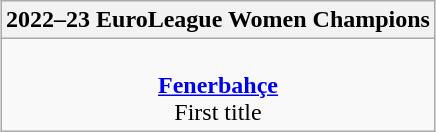<table class=wikitable style="text-align:center; margin:auto">
<tr>
<th>2022–23 EuroLeague Women Champions</th>
</tr>
<tr>
<td> <br><strong><a href='#'>Fenerbahçe</a></strong><br>First title</td>
</tr>
</table>
